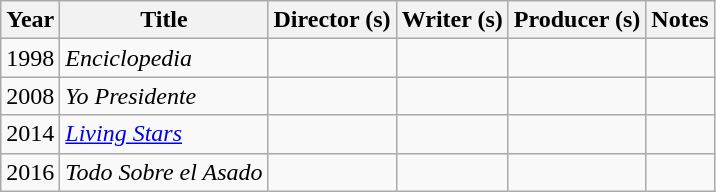<table class="wikitable sortable">
<tr>
<th>Year</th>
<th>Title</th>
<th>Director (s)</th>
<th>Writer (s)</th>
<th>Producer (s)</th>
<th>Notes</th>
</tr>
<tr>
<td>1998</td>
<td><em>Enciclopedia</em></td>
<td></td>
<td></td>
<td></td>
<td></td>
</tr>
<tr>
<td>2008</td>
<td><em>Yo Presidente</em></td>
<td></td>
<td></td>
<td></td>
<td></td>
</tr>
<tr>
<td>2014</td>
<td><em><a href='#'>Living Stars</a></em></td>
<td></td>
<td></td>
<td></td>
<td></td>
</tr>
<tr>
<td>2016</td>
<td><em>Todo Sobre el Asado</em></td>
<td></td>
<td></td>
<td></td>
<td></td>
</tr>
</table>
